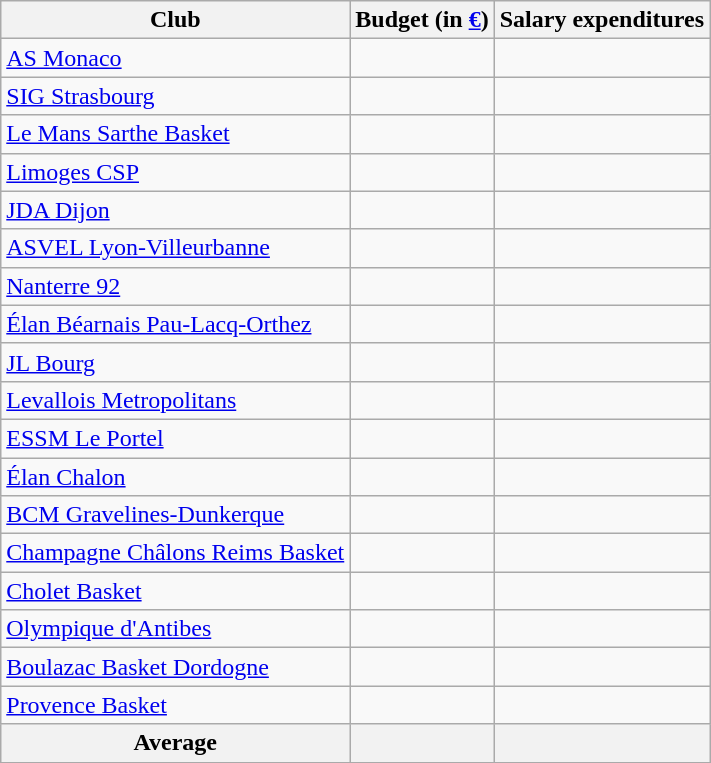<table class="wikitable sortable">
<tr>
<th scope="col">Club</th>
<th>Budget (in <a href='#'>€</a>)</th>
<th>Salary expenditures</th>
</tr>
<tr>
<td><a href='#'>AS Monaco</a></td>
<td align=center></td>
<td align=center></td>
</tr>
<tr>
<td><a href='#'>SIG Strasbourg</a></td>
<td align=center></td>
<td align=center></td>
</tr>
<tr>
<td><a href='#'>Le Mans Sarthe Basket</a></td>
<td align=center></td>
<td align=center></td>
</tr>
<tr>
<td><a href='#'>Limoges CSP</a></td>
<td align=center></td>
<td align=center></td>
</tr>
<tr>
<td><a href='#'>JDA Dijon</a></td>
<td align=center></td>
<td align=center></td>
</tr>
<tr>
<td><a href='#'>ASVEL Lyon-Villeurbanne</a></td>
<td align=center></td>
<td align=center></td>
</tr>
<tr>
<td><a href='#'>Nanterre 92</a></td>
<td align=center></td>
<td align=center></td>
</tr>
<tr>
<td><a href='#'>Élan Béarnais Pau-Lacq-Orthez</a></td>
<td align=center></td>
<td align=center></td>
</tr>
<tr>
<td><a href='#'>JL Bourg</a></td>
<td align=center></td>
<td align=center></td>
</tr>
<tr>
<td><a href='#'>Levallois Metropolitans</a></td>
<td align=center></td>
<td align=center></td>
</tr>
<tr>
<td><a href='#'>ESSM Le Portel</a></td>
<td align=center></td>
<td align=center></td>
</tr>
<tr>
<td><a href='#'>Élan Chalon</a></td>
<td align=center></td>
<td align=center></td>
</tr>
<tr>
<td><a href='#'>BCM Gravelines-Dunkerque</a></td>
<td align=center></td>
<td align=center></td>
</tr>
<tr>
<td><a href='#'>Champagne Châlons Reims Basket</a></td>
<td align=center></td>
<td align=center></td>
</tr>
<tr>
<td><a href='#'>Cholet Basket</a></td>
<td align=center></td>
<td align=center></td>
</tr>
<tr>
<td><a href='#'>Olympique d'Antibes</a></td>
<td align=center></td>
<td align=center></td>
</tr>
<tr>
<td><a href='#'>Boulazac Basket Dordogne</a></td>
<td align=center></td>
<td align=center></td>
</tr>
<tr>
<td><a href='#'>Provence Basket</a></td>
<td align=center></td>
<td align=center></td>
</tr>
<tr>
<th>Average</th>
<th align=center></th>
<th align=center></th>
</tr>
</table>
